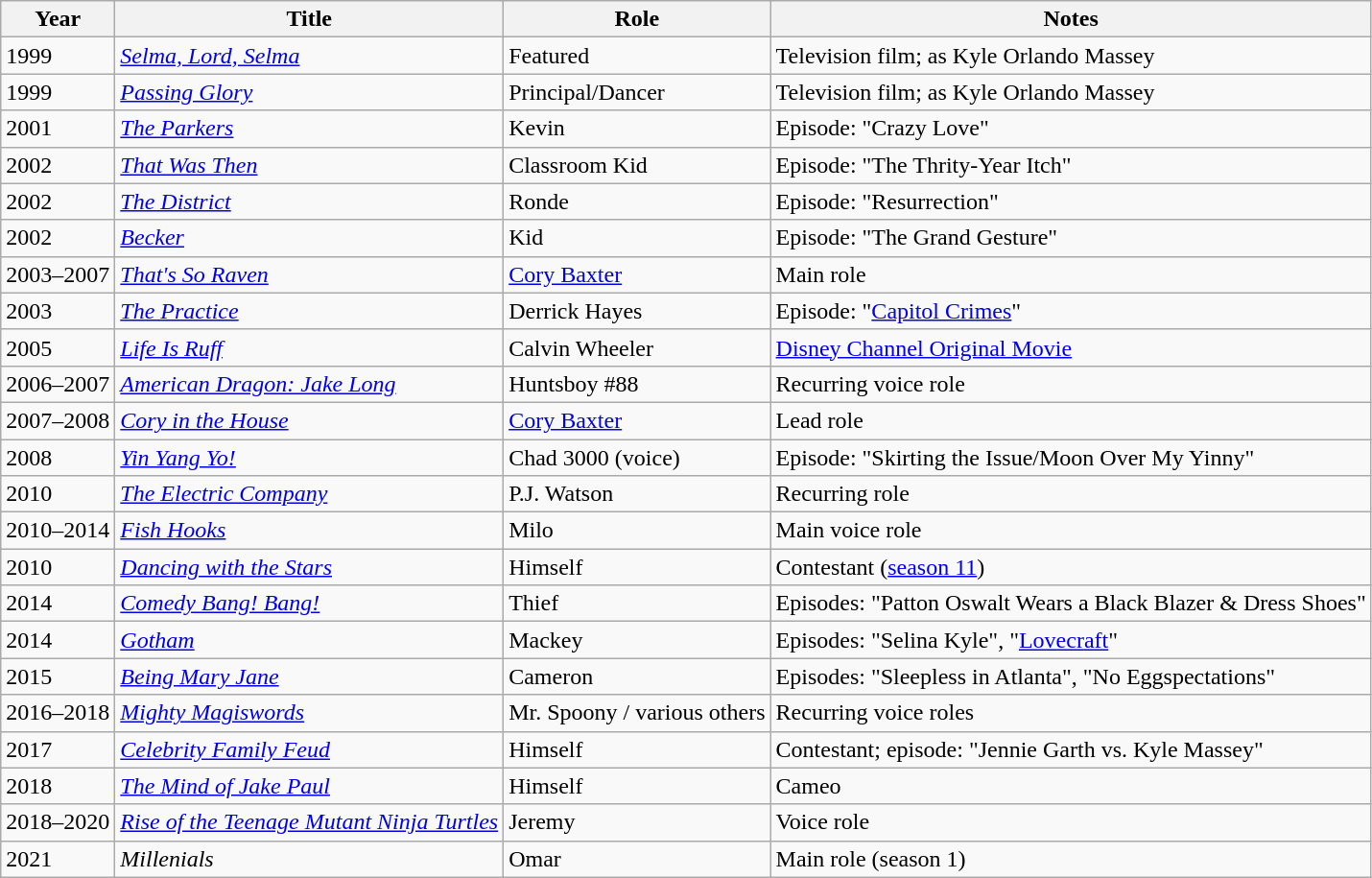<table class="wikitable sortable">
<tr>
<th>Year</th>
<th>Title</th>
<th>Role</th>
<th class="unsortable">Notes</th>
</tr>
<tr>
<td>1999</td>
<td><em><a href='#'>Selma, Lord, Selma</a></em></td>
<td>Featured</td>
<td>Television film; as Kyle Orlando Massey</td>
</tr>
<tr>
<td>1999</td>
<td><em><a href='#'>Passing Glory</a></em></td>
<td>Principal/Dancer</td>
<td>Television film; as Kyle Orlando Massey</td>
</tr>
<tr>
<td>2001</td>
<td><em><a href='#'>The Parkers</a></em></td>
<td>Kevin</td>
<td>Episode: "Crazy Love"</td>
</tr>
<tr>
<td>2002</td>
<td><em><a href='#'>That Was Then</a></em></td>
<td>Classroom Kid</td>
<td>Episode: "The Thrity-Year Itch"</td>
</tr>
<tr>
<td>2002</td>
<td><em><a href='#'>The District</a></em></td>
<td>Ronde</td>
<td>Episode: "Resurrection"</td>
</tr>
<tr>
<td>2002</td>
<td><em><a href='#'>Becker</a></em></td>
<td>Kid</td>
<td>Episode: "The Grand Gesture"</td>
</tr>
<tr>
<td>2003–2007</td>
<td><em><a href='#'>That's So Raven</a></em></td>
<td><a href='#'>Cory Baxter</a></td>
<td>Main role</td>
</tr>
<tr>
<td>2003</td>
<td><em><a href='#'>The Practice</a></em></td>
<td>Derrick Hayes</td>
<td>Episode: "<a href='#'>Capitol Crimes</a>"</td>
</tr>
<tr>
<td>2005</td>
<td><em><a href='#'>Life Is Ruff</a></em></td>
<td>Calvin Wheeler</td>
<td><a href='#'>Disney Channel Original Movie</a></td>
</tr>
<tr>
<td>2006–2007</td>
<td><em><a href='#'>American Dragon: Jake Long</a></em></td>
<td>Huntsboy #88</td>
<td>Recurring voice role</td>
</tr>
<tr>
<td>2007–2008</td>
<td><em><a href='#'>Cory in the House</a></em></td>
<td><a href='#'>Cory Baxter</a></td>
<td>Lead role</td>
</tr>
<tr>
<td>2008</td>
<td><em><a href='#'>Yin Yang Yo!</a></em></td>
<td>Chad 3000 (voice)</td>
<td>Episode: "Skirting the Issue/Moon Over My Yinny"</td>
</tr>
<tr>
<td>2010</td>
<td><em><a href='#'>The Electric Company</a></em></td>
<td>P.J. Watson</td>
<td>Recurring role</td>
</tr>
<tr>
<td>2010–2014</td>
<td><em><a href='#'>Fish Hooks</a></em></td>
<td>Milo</td>
<td>Main voice role</td>
</tr>
<tr>
<td>2010</td>
<td><em><a href='#'>Dancing with the Stars</a></em></td>
<td>Himself</td>
<td>Contestant (<a href='#'>season 11</a>)</td>
</tr>
<tr>
<td>2014</td>
<td><em><a href='#'>Comedy Bang! Bang!</a></em></td>
<td>Thief</td>
<td>Episodes: "Patton Oswalt Wears a Black Blazer & Dress Shoes"</td>
</tr>
<tr>
<td>2014</td>
<td><em><a href='#'>Gotham</a></em></td>
<td>Mackey</td>
<td>Episodes: "Selina Kyle", "<a href='#'>Lovecraft</a>"</td>
</tr>
<tr>
<td>2015</td>
<td><em><a href='#'>Being Mary Jane</a></em></td>
<td>Cameron</td>
<td>Episodes: "Sleepless in Atlanta", "No Eggspectations"</td>
</tr>
<tr>
<td>2016–2018</td>
<td><em><a href='#'>Mighty Magiswords</a></em></td>
<td>Mr. Spoony / various others</td>
<td>Recurring voice roles</td>
</tr>
<tr>
<td>2017</td>
<td><em><a href='#'>Celebrity Family Feud</a></em></td>
<td>Himself</td>
<td>Contestant; episode: "Jennie Garth vs. Kyle Massey"</td>
</tr>
<tr>
<td>2018</td>
<td><em><a href='#'>The Mind of Jake Paul</a></em></td>
<td>Himself</td>
<td>Cameo</td>
</tr>
<tr>
<td>2018–2020</td>
<td><em><a href='#'>Rise of the Teenage Mutant Ninja Turtles</a></em></td>
<td>Jeremy</td>
<td>Voice role</td>
</tr>
<tr>
<td>2021</td>
<td><em>Millenials</em></td>
<td>Omar</td>
<td>Main role (season 1)</td>
</tr>
</table>
